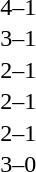<table cellspacing=1 width=70%>
<tr>
<th width=25%></th>
<th width=30%></th>
<th width=15%></th>
<th width=30%></th>
</tr>
<tr>
<td></td>
<td align=right></td>
<td align=center>4–1</td>
<td></td>
</tr>
<tr>
<td></td>
<td align=right></td>
<td align=center>3–1</td>
<td></td>
</tr>
<tr>
<td></td>
<td align=right></td>
<td align=center>2–1</td>
<td></td>
</tr>
<tr>
<td></td>
<td align=right></td>
<td align=center>2–1</td>
<td></td>
</tr>
<tr>
<td></td>
<td align=right></td>
<td align=center>2–1</td>
<td></td>
</tr>
<tr>
<td></td>
<td align=right></td>
<td align=center>3–0</td>
<td></td>
</tr>
</table>
